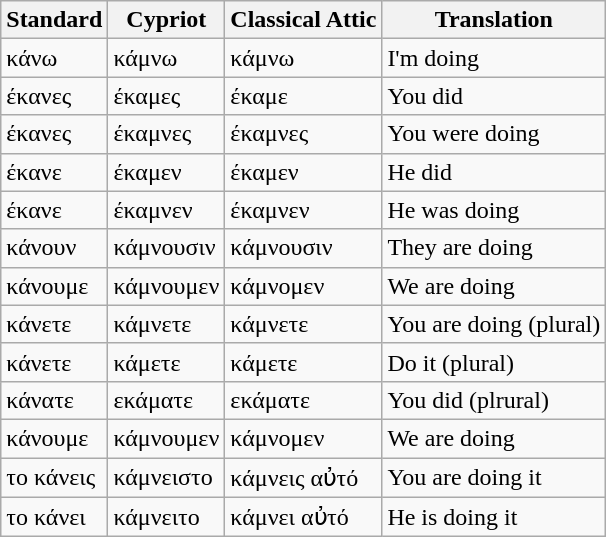<table class="wikitable">
<tr>
<th>Standard</th>
<th>Cypriot</th>
<th>Classical Attic<br></th>
<th>Translation</th>
</tr>
<tr>
<td>κάνω</td>
<td>κάμνω</td>
<td>κάμνω</td>
<td>I'm doing</td>
</tr>
<tr>
<td>έκανες</td>
<td>έκαμες</td>
<td>έκαμε</td>
<td>You did</td>
</tr>
<tr>
<td>έκανες</td>
<td>έκαμνες</td>
<td>έκαμνες</td>
<td>You were doing</td>
</tr>
<tr>
<td>έκανε</td>
<td>έκαμεν</td>
<td>έκαμεν</td>
<td>He did</td>
</tr>
<tr>
<td>έκανε</td>
<td>έκαμνεν</td>
<td>έκαμνεν</td>
<td>He was doing</td>
</tr>
<tr>
<td>κάνουν</td>
<td>κάμνουσιν</td>
<td>κάμνουσιν</td>
<td>They are doing</td>
</tr>
<tr>
<td>κάνουμε</td>
<td>κάμνουμεν</td>
<td>κάμνομεν</td>
<td>We are doing</td>
</tr>
<tr>
<td>κάνετε</td>
<td>κάμνετε</td>
<td>κάμνετε</td>
<td>You are doing (plural)</td>
</tr>
<tr>
<td>κάνετε</td>
<td>κάμετε</td>
<td>κάμετε</td>
<td>Do it (plural)</td>
</tr>
<tr>
<td>κάνατε</td>
<td>εκάματε</td>
<td>εκάματε</td>
<td>You did (plrural)</td>
</tr>
<tr>
<td>κάνουμε</td>
<td>κάμνουμεν</td>
<td>κάμνομεν</td>
<td>We are doing</td>
</tr>
<tr>
<td>το κάνεις</td>
<td>κάμνειστο</td>
<td>κάμνεις αὐτό</td>
<td>You are doing it</td>
</tr>
<tr>
<td>το κάνει</td>
<td>κάμνειτο</td>
<td>κάμνει αὐτό</td>
<td>He is doing it</td>
</tr>
</table>
